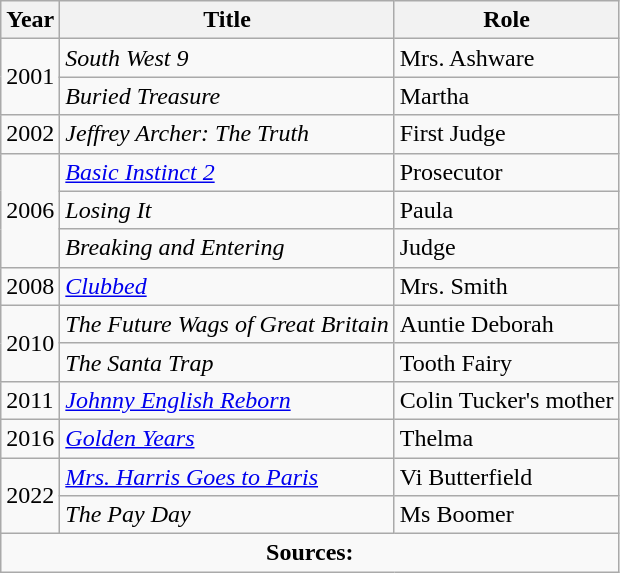<table class="wikitable">
<tr>
<th>Year</th>
<th>Title</th>
<th>Role</th>
</tr>
<tr>
<td rowspan="2">2001</td>
<td><em>South West 9 </em></td>
<td>Mrs. Ashware</td>
</tr>
<tr>
<td><em>Buried Treasure</em></td>
<td>Martha</td>
</tr>
<tr>
<td rowspan="1">2002</td>
<td><em>Jeffrey Archer: The Truth</em></td>
<td>First Judge</td>
</tr>
<tr>
<td rowspan="3">2006</td>
<td><em><a href='#'>Basic Instinct 2</a></em></td>
<td>Prosecutor</td>
</tr>
<tr>
<td><em>Losing It </em></td>
<td>Paula</td>
</tr>
<tr>
<td><em>Breaking and Entering</em></td>
<td>Judge</td>
</tr>
<tr>
<td rowspan="1">2008</td>
<td><em><a href='#'>Clubbed</a></em></td>
<td>Mrs. Smith</td>
</tr>
<tr>
<td rowspan="2">2010</td>
<td><em>The Future Wags of Great Britain</em></td>
<td>Auntie Deborah</td>
</tr>
<tr>
<td><em>The Santa Trap</em></td>
<td>Tooth Fairy</td>
</tr>
<tr>
<td>2011</td>
<td><em><a href='#'>Johnny English Reborn</a></em></td>
<td>Colin Tucker's mother</td>
</tr>
<tr>
<td>2016</td>
<td><em><a href='#'>Golden Years</a></em></td>
<td>Thelma</td>
</tr>
<tr>
<td rowspan="2">2022</td>
<td><em><a href='#'>Mrs. Harris Goes to Paris</a></em></td>
<td>Vi Butterfield</td>
</tr>
<tr>
<td><em>The Pay Day</em></td>
<td>Ms Boomer</td>
</tr>
<tr>
<td colspan="4" style="text-align: center;"><strong>Sources:</strong> </td>
</tr>
</table>
